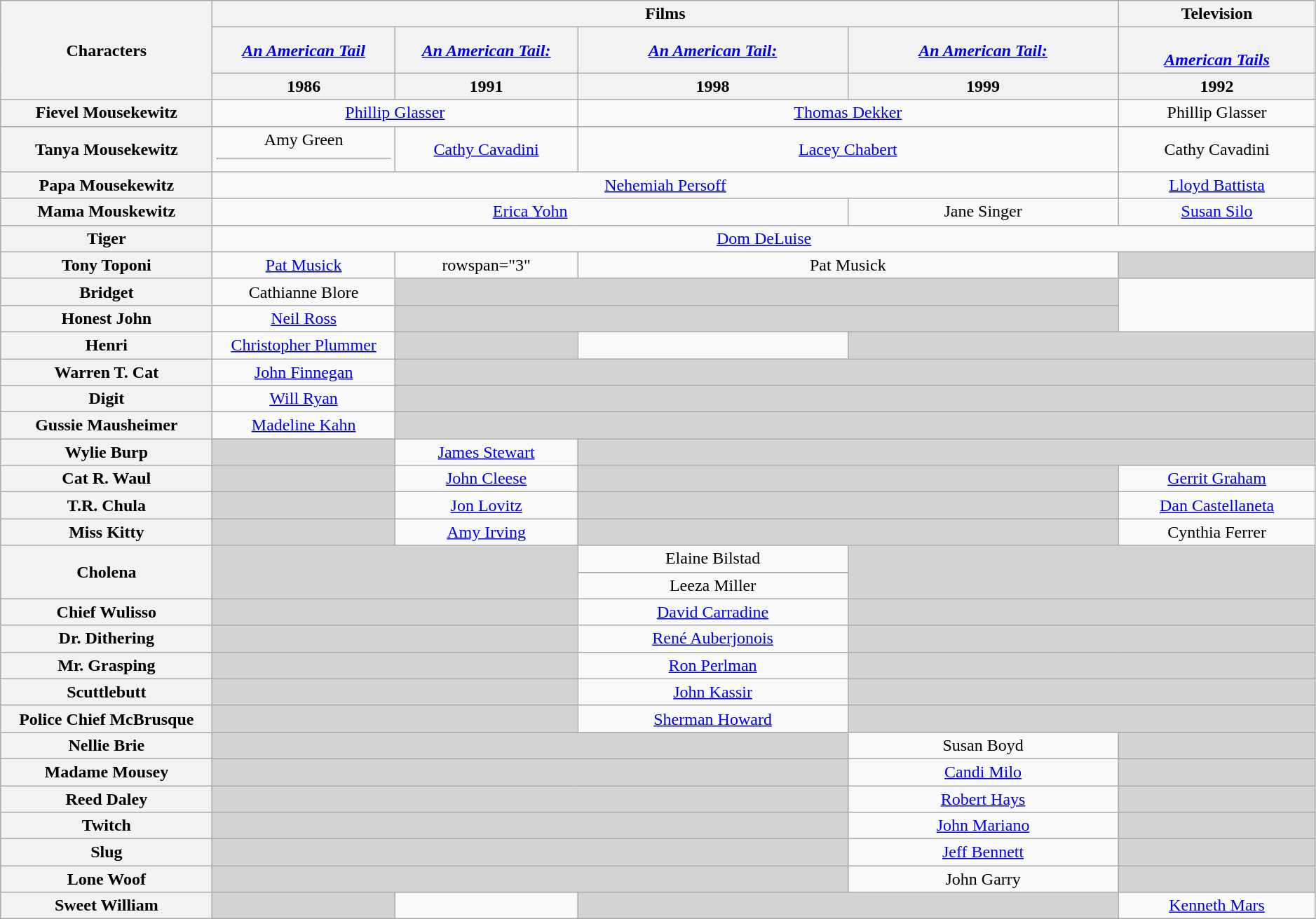<table class="wikitable" style="text-align:center; width:99%;">
<tr>
<th rowspan="3" style="width:14.5%;">Characters</th>
<th colspan="4" style="text-align:center;">Films</th>
<th style="text-align:center;">Television</th>
</tr>
<tr>
<th style="text-align:center; width:12.5%;"><em><a href='#'>An American Tail</a></em></th>
<th style="text-align:center; width:12.5%;"><em><a href='#'>An American Tail:<br></a></em></th>
<th style="text-align:center; width:18.5%;"><em><a href='#'>An American Tail:<br></a></em></th>
<th style="text-align:center; width:18.5%;"><em><a href='#'>An American Tail:<br></a></em></th>
<th style="text-align:center; width:13.5%;"><em><a href='#'><br>American Tails</a></em></th>
</tr>
<tr>
<th>1986</th>
<th>1991</th>
<th>1998</th>
<th>1999</th>
<th>1992</th>
</tr>
<tr>
<th>Fievel Mousekewitz</th>
<td colspan="2"><a href='#'>Phillip Glasser</a></td>
<td colspan="2"><a href='#'>Thomas Dekker</a></td>
<td>Phillip Glasser</td>
</tr>
<tr>
<th>Tanya Mousekewitz</th>
<td>Amy Green <hr></td>
<td><a href='#'>Cathy Cavadini</a></td>
<td colspan="2"><a href='#'>Lacey Chabert</a></td>
<td>Cathy Cavadini</td>
</tr>
<tr>
<th>Papa Mousekewitz</th>
<td colspan="4"><a href='#'>Nehemiah Persoff</a></td>
<td><a href='#'>Lloyd Battista</a></td>
</tr>
<tr>
<th>Mama Mouskewitz</th>
<td colspan="3"><a href='#'>Erica Yohn</a></td>
<td>Jane Singer</td>
<td><a href='#'>Susan Silo</a></td>
</tr>
<tr>
<th>Tiger</th>
<td colspan="5"><a href='#'>Dom DeLuise</a></td>
</tr>
<tr>
<th>Tony Toponi</th>
<td><a href='#'>Pat Musick</a></td>
<td>rowspan="3" </td>
<td colspan="2">Pat Musick</td>
<td style="background:lightgrey;"></td>
</tr>
<tr>
<th>Bridget</th>
<td>Cathianne Blore</td>
<td colspan="3" style="background:lightgrey;"></td>
</tr>
<tr>
<th>Honest John</th>
<td><a href='#'>Neil Ross</a></td>
<td colspan="3" style="background:lightgrey;"></td>
</tr>
<tr>
<th>Henri</th>
<td><a href='#'>Christopher Plummer</a></td>
<td style="background:lightgrey;"></td>
<td></td>
<td colspan="2" style="background:lightgrey;"></td>
</tr>
<tr>
<th>Warren T. Cat</th>
<td><a href='#'>John Finnegan</a></td>
<td colspan="4" style="background:lightgrey;"></td>
</tr>
<tr>
<th>Digit</th>
<td><a href='#'>Will Ryan</a></td>
<td colspan="4" style="background:lightgrey;"></td>
</tr>
<tr>
<th>Gussie Mausheimer</th>
<td><a href='#'>Madeline Kahn</a></td>
<td colspan="4" style="background:lightgrey;"></td>
</tr>
<tr>
<th>Wylie Burp</th>
<td style="background:lightgrey;"></td>
<td><a href='#'>James Stewart</a></td>
<td colspan="3" style="background:lightgrey;"></td>
</tr>
<tr>
<th>Cat R. Waul</th>
<td style="background:lightgrey;"></td>
<td><a href='#'>John Cleese</a></td>
<td colspan="2" style="background:lightgrey;"></td>
<td><a href='#'>Gerrit Graham</a></td>
</tr>
<tr>
<th>T.R. Chula</th>
<td style="background:lightgrey;"></td>
<td><a href='#'>Jon Lovitz</a></td>
<td colspan="2" style="background:lightgrey;"></td>
<td><a href='#'>Dan Castellaneta</a></td>
</tr>
<tr>
<th>Miss Kitty</th>
<td style="background:lightgrey;"></td>
<td><a href='#'>Amy Irving</a></td>
<td colspan="2" style="background:lightgrey;"></td>
<td>Cynthia Ferrer</td>
</tr>
<tr>
<th rowspan="2">Cholena</th>
<td rowspan="2" colspan="2" style="background:lightgrey;"></td>
<td>Elaine Bilstad</td>
<td rowspan="2" colspan="2" style="background:lightgrey;"></td>
</tr>
<tr>
<td>Leeza Miller</td>
</tr>
<tr>
<th>Chief Wulisso</th>
<td colspan="2" style="background:lightgrey;"></td>
<td><a href='#'>David Carradine</a></td>
<td colspan="2" style="background:lightgrey;"></td>
</tr>
<tr>
<th>Dr. Dithering</th>
<td colspan="2" style="background:lightgrey;"></td>
<td><a href='#'>René Auberjonois</a></td>
<td colspan="2" style="background:lightgrey;"></td>
</tr>
<tr>
<th>Mr. Grasping</th>
<td colspan="2" style="background:lightgrey;"></td>
<td><a href='#'>Ron Perlman</a></td>
<td colspan="2" style="background:lightgrey;"></td>
</tr>
<tr>
<th>Scuttlebutt</th>
<td colspan="2" style="background:lightgrey;"></td>
<td><a href='#'>John Kassir</a></td>
<td colspan="2" style="background:lightgrey;"></td>
</tr>
<tr>
<th>Police Chief McBrusque</th>
<td colspan="2" style="background:lightgrey;"></td>
<td><a href='#'>Sherman Howard</a></td>
<td colspan="2" style="background:lightgrey;"></td>
</tr>
<tr>
<th>Nellie Brie</th>
<td colspan="3" style="background:lightgrey;"></td>
<td>Susan Boyd</td>
<td style="background:lightgrey;"></td>
</tr>
<tr>
<th>Madame Mousey</th>
<td colspan="3" style="background:lightgrey;"></td>
<td><a href='#'>Candi Milo</a></td>
<td style="background:lightgrey;"></td>
</tr>
<tr>
<th>Reed Daley</th>
<td colspan="3" style="background:lightgrey;"></td>
<td><a href='#'>Robert Hays</a></td>
<td style="background:lightgrey;"></td>
</tr>
<tr>
<th>Twitch</th>
<td colspan="3" style="background:lightgrey;"></td>
<td><a href='#'>John Mariano</a></td>
<td style="background:lightgrey;"></td>
</tr>
<tr>
<th>Slug</th>
<td colspan="3" style="background:lightgrey;"></td>
<td><a href='#'>Jeff Bennett</a></td>
<td style="background:lightgrey;"></td>
</tr>
<tr>
<th>Lone Woof</th>
<td colspan="3" style="background:lightgrey;"></td>
<td>John Garry</td>
<td style="background:lightgrey;"></td>
</tr>
<tr>
<th>Sweet William</th>
<td style="background:lightgrey;"></td>
<td></td>
<td colspan="2" style="background:lightgrey;"></td>
<td><a href='#'>Kenneth Mars</a></td>
</tr>
</table>
